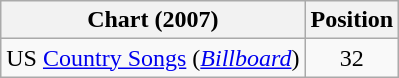<table class="wikitable">
<tr>
<th scope="col">Chart (2007)</th>
<th scope="col">Position</th>
</tr>
<tr>
<td>US <a href='#'>Country Songs</a> (<em><a href='#'>Billboard</a></em>)</td>
<td align="center">32</td>
</tr>
</table>
